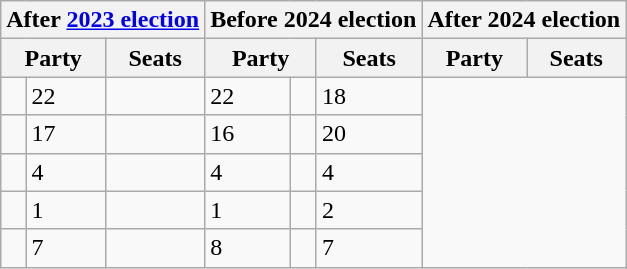<table class="wikitable">
<tr>
<th colspan="3">After <a href='#'>2023 election</a></th>
<th colspan="3">Before 2024 election</th>
<th colspan="3">After 2024 election</th>
</tr>
<tr>
<th colspan="2">Party</th>
<th>Seats</th>
<th colspan="2">Party</th>
<th>Seats</th>
<th colspan="2">Party</th>
<th>Seats</th>
</tr>
<tr>
<td></td>
<td>22</td>
<td></td>
<td>22</td>
<td></td>
<td>18</td>
</tr>
<tr>
<td></td>
<td>17</td>
<td></td>
<td>16</td>
<td></td>
<td>20</td>
</tr>
<tr>
<td></td>
<td>4</td>
<td></td>
<td>4</td>
<td></td>
<td>4</td>
</tr>
<tr>
<td></td>
<td>1</td>
<td></td>
<td>1</td>
<td></td>
<td>2</td>
</tr>
<tr>
<td></td>
<td>7</td>
<td></td>
<td>8</td>
<td></td>
<td>7</td>
</tr>
</table>
